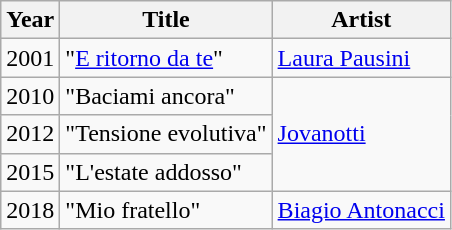<table class="wikitable">
<tr>
<th>Year</th>
<th>Title</th>
<th>Artist</th>
</tr>
<tr>
<td>2001</td>
<td>"<a href='#'>E ritorno da te</a>"</td>
<td><a href='#'>Laura Pausini</a></td>
</tr>
<tr>
<td>2010</td>
<td>"Baciami ancora"</td>
<td rowspan="3"><a href='#'>Jovanotti</a></td>
</tr>
<tr>
<td>2012</td>
<td>"Tensione evolutiva"</td>
</tr>
<tr>
<td>2015</td>
<td>"L'estate addosso"</td>
</tr>
<tr>
<td>2018</td>
<td>"Mio fratello"</td>
<td><a href='#'>Biagio Antonacci</a></td>
</tr>
</table>
